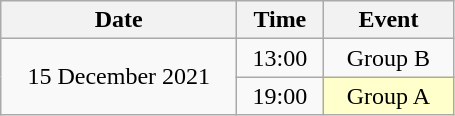<table class = "wikitable" style="text-align:center;">
<tr>
<th width=150>Date</th>
<th width=50>Time</th>
<th width=80>Event</th>
</tr>
<tr>
<td rowspan=2>15 December 2021</td>
<td>13:00</td>
<td>Group B</td>
</tr>
<tr>
<td>19:00</td>
<td bgcolor=ffffcc>Group A</td>
</tr>
</table>
